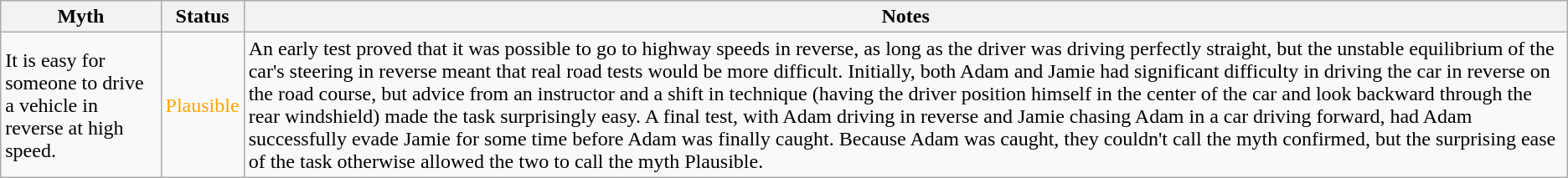<table class="wikitable plainrowheaders">
<tr>
<th scope"col">Myth</th>
<th scope"col">Status</th>
<th scope"col">Notes</th>
</tr>
<tr>
<td scope"row">It is easy for someone to drive a vehicle in reverse at high speed.</td>
<td style="color:orange">Plausible</td>
<td>An early test proved that it was possible to go to highway speeds in reverse, as long as the driver was driving perfectly straight, but the unstable equilibrium of the car's steering in reverse meant that real road tests would be more difficult.  Initially, both Adam and Jamie had significant difficulty in driving the car in reverse on the road course, but advice from an instructor and a shift in technique (having the driver position himself in the center of the car and look backward through the rear windshield) made the task surprisingly easy.  A final test, with Adam driving in reverse and Jamie chasing Adam in a car driving forward, had Adam successfully evade Jamie for some time before Adam was finally caught.  Because Adam was caught, they couldn't call the myth confirmed, but the surprising ease of the task otherwise allowed the two to call the myth Plausible.</td>
</tr>
</table>
